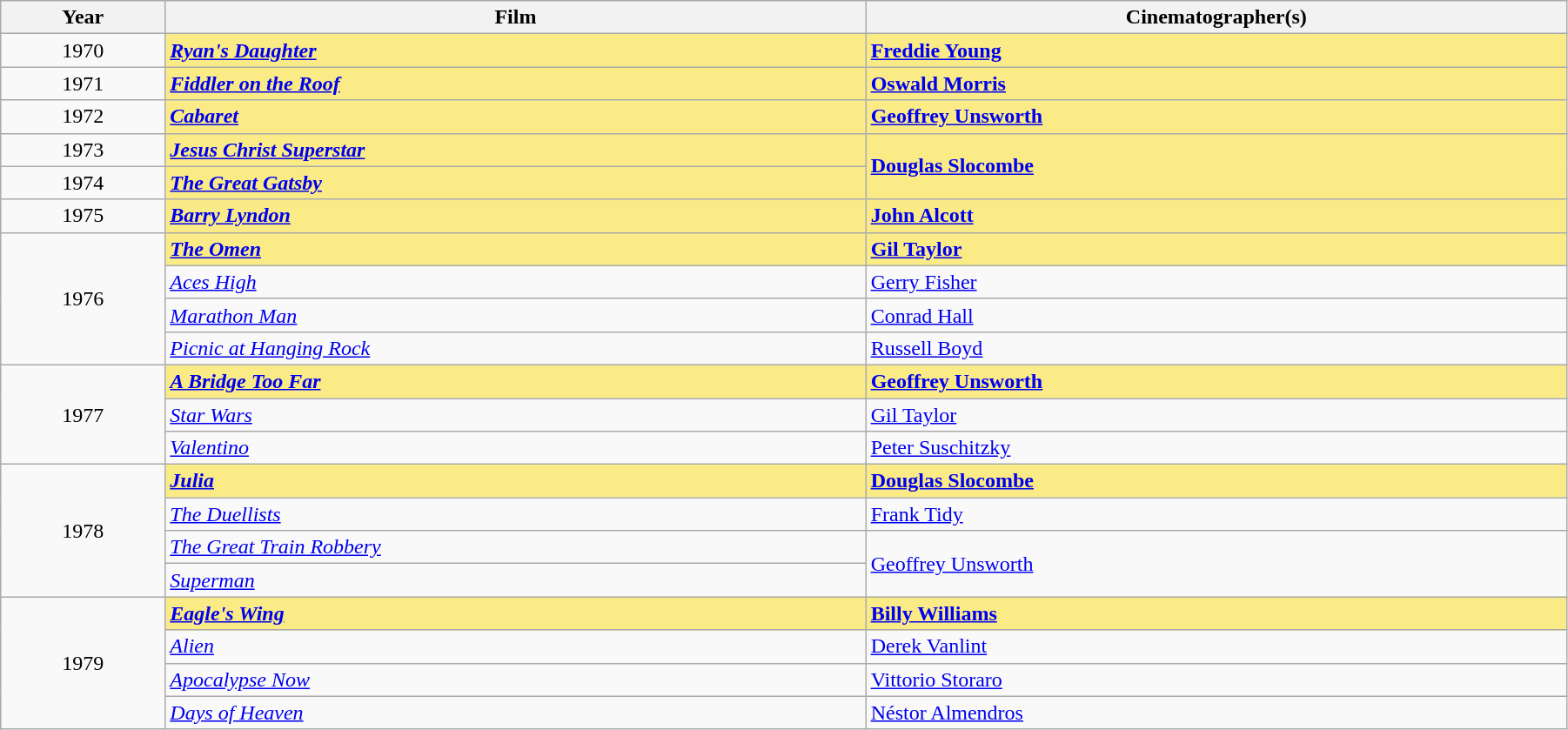<table class="wikitable" width="95%" cellpadding="5">
<tr>
<th width="100"><strong>Year</strong></th>
<th width="450"><strong>Film</strong></th>
<th width="450"><strong>Cinematographer(s)</strong></th>
</tr>
<tr>
<td rowspan="1" style="text-align:center;">1970</td>
<td style="background:#FAEB86;"><strong><em><a href='#'>Ryan's Daughter</a></em></strong></td>
<td style="background:#FAEB86;"><strong><a href='#'>Freddie Young</a></strong></td>
</tr>
<tr>
<td rowspan="1" style="text-align:center;">1971</td>
<td style="background:#FAEB86;"><strong><em><a href='#'>Fiddler on the Roof</a></em></strong></td>
<td style="background:#FAEB86;"><strong><a href='#'>Oswald Morris</a></strong></td>
</tr>
<tr>
<td rowspan="1" style="text-align:center;">1972</td>
<td style="background:#FAEB86;"><strong><em><a href='#'>Cabaret</a></em></strong></td>
<td style="background:#FAEB86;"><strong><a href='#'>Geoffrey Unsworth</a></strong></td>
</tr>
<tr>
<td rowspan="1" style="text-align:center;">1973</td>
<td style="background:#FAEB86;"><strong><em><a href='#'>Jesus Christ Superstar</a></em></strong></td>
<td rowspan="2" style="background:#FAEB86;"><strong><a href='#'>Douglas Slocombe</a></strong></td>
</tr>
<tr>
<td rowspan="1" style="text-align:center;">1974</td>
<td style="background:#FAEB86;"><strong><em><a href='#'>The Great Gatsby</a></em></strong></td>
</tr>
<tr>
<td rowspan="1" style="text-align:center;">1975</td>
<td style="background:#FAEB86;"><strong><em><a href='#'>Barry Lyndon</a></em></strong></td>
<td style="background:#FAEB86;"><strong><a href='#'>John Alcott</a></strong></td>
</tr>
<tr>
<td rowspan="4" style="text-align:center;">1976</td>
<td style="background:#FAEB86;"><strong><em><a href='#'>The Omen</a></em></strong></td>
<td style="background:#FAEB86;"><strong><a href='#'>Gil Taylor</a></strong></td>
</tr>
<tr>
<td><em><a href='#'>Aces High</a></em></td>
<td><a href='#'>Gerry Fisher</a></td>
</tr>
<tr>
<td><em><a href='#'>Marathon Man</a></em></td>
<td><a href='#'>Conrad Hall</a></td>
</tr>
<tr>
<td><em><a href='#'>Picnic at Hanging Rock</a></em></td>
<td><a href='#'>Russell Boyd</a></td>
</tr>
<tr>
<td rowspan="3" style="text-align:center;">1977</td>
<td style="background:#FAEB86;"><strong><em><a href='#'>A Bridge Too Far</a></em></strong></td>
<td style="background:#FAEB86;"><strong><a href='#'>Geoffrey Unsworth</a></strong></td>
</tr>
<tr>
<td><em><a href='#'>Star Wars</a></em></td>
<td><a href='#'>Gil Taylor</a></td>
</tr>
<tr>
<td><em><a href='#'>Valentino</a></em></td>
<td><a href='#'>Peter Suschitzky</a></td>
</tr>
<tr>
<td rowspan="4" style="text-align:center;">1978</td>
<td style="background:#FAEB86;"><strong><em><a href='#'>Julia</a></em></strong></td>
<td style="background:#FAEB86;"><strong><a href='#'>Douglas Slocombe</a></strong></td>
</tr>
<tr>
<td><em><a href='#'>The Duellists</a></em></td>
<td><a href='#'>Frank Tidy</a></td>
</tr>
<tr>
<td><em><a href='#'>The Great Train Robbery</a></em></td>
<td rowspan="2"><a href='#'>Geoffrey Unsworth</a></td>
</tr>
<tr>
<td><em><a href='#'>Superman</a></em></td>
</tr>
<tr>
<td rowspan="4" style="text-align:center;">1979</td>
<td style="background:#FAEB86;"><strong><em><a href='#'>Eagle's Wing</a></em></strong></td>
<td style="background:#FAEB86;"><strong><a href='#'>Billy Williams</a></strong></td>
</tr>
<tr>
<td><em><a href='#'>Alien</a></em></td>
<td><a href='#'>Derek Vanlint</a></td>
</tr>
<tr>
<td><em><a href='#'>Apocalypse Now</a></em></td>
<td><a href='#'>Vittorio Storaro</a></td>
</tr>
<tr>
<td><em><a href='#'>Days of Heaven</a></em></td>
<td><a href='#'>Néstor Almendros</a></td>
</tr>
</table>
